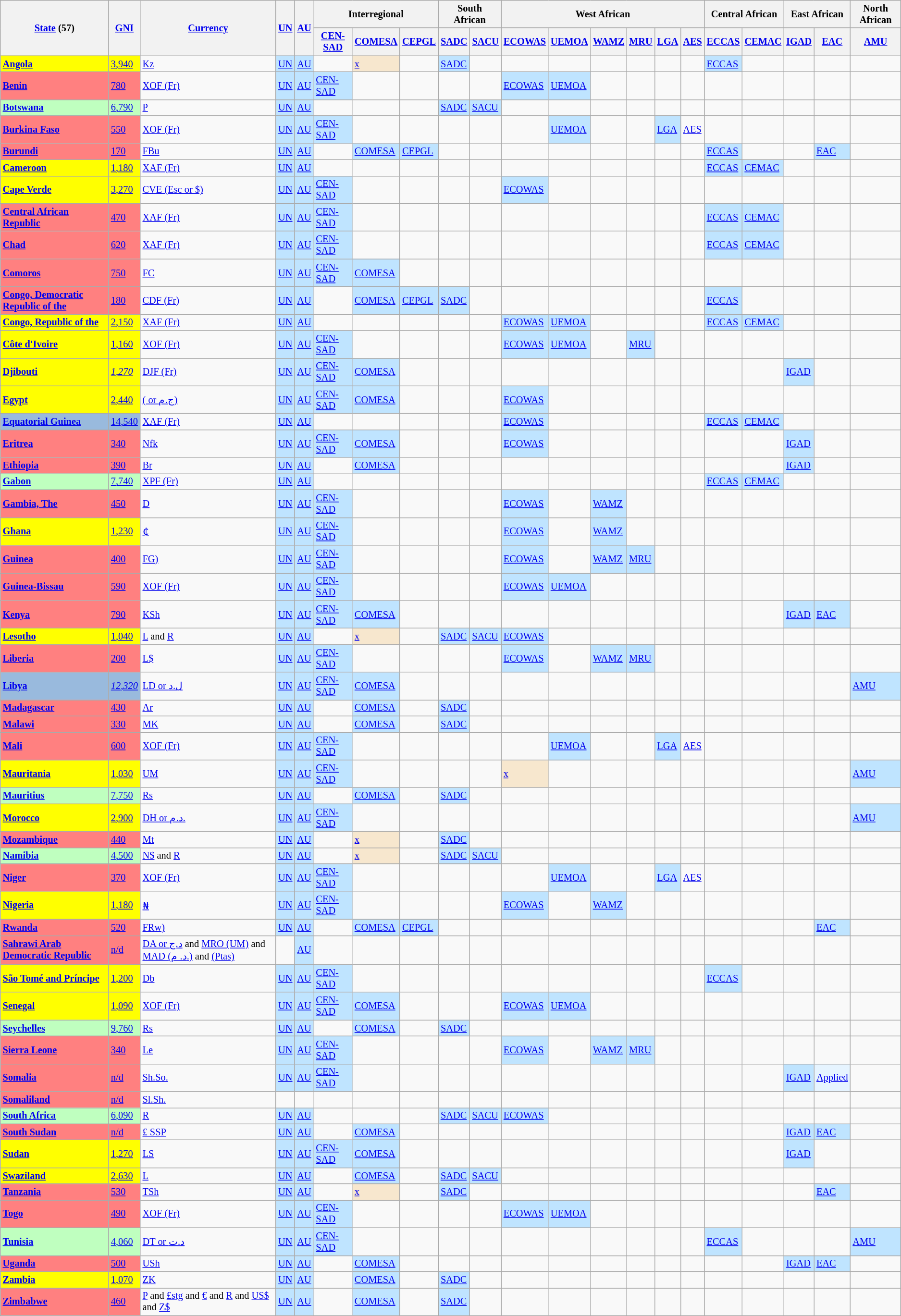<table class="sortable wikitable" style="font-size:85%;">
<tr>
<th rowspan="2"><a href='#'>State</a> (57)</th>
<th rowspan="2"><a href='#'>GNI</a></th>
<th rowspan="2"><a href='#'>Currency</a></th>
<th rowspan="2"><a href='#'>UN</a></th>
<th rowspan="2"><a href='#'>AU</a></th>
<th colspan="3">Interregional</th>
<th colspan="2">South African</th>
<th colspan="6">West African</th>
<th colspan="2">Central African</th>
<th colspan="2">East African</th>
<th>North African</th>
</tr>
<tr bgcolor="#efefef">
<th><a href='#'>CEN-SAD</a></th>
<th bgcolor="#BFE4FF"><a href='#'>COMESA</a></th>
<th><a href='#'>CEPGL</a></th>
<th bgcolor="#BFE4FF"><a href='#'>SADC</a></th>
<th><a href='#'>SACU</a></th>
<th><a href='#'>ECOWAS</a></th>
<th><a href='#'>UEMOA</a></th>
<th><a href='#'>WAMZ</a></th>
<th><a href='#'>MRU</a></th>
<th bgcolor="#BFE4FF"><a href='#'>LGA</a></th>
<th><a href='#'>AES</a></th>
<th><a href='#'>ECCAS</a></th>
<th><a href='#'>CEMAC</a></th>
<th><a href='#'>IGAD</a></th>
<th><a href='#'>EAC</a></th>
<th><a href='#'>AMU</a></th>
</tr>
<tr>
<td bgcolor="#FFFF00"> <strong><a href='#'>Angola</a></strong></td>
<td bgcolor="#FFFF00"><a href='#'><span>3</span>,940</a></td>
<td><a href='#'>Kz</a></td>
<td bgcolor="#BFE4FF"><a href='#'>UN</a></td>
<td bgcolor="#BFE4FF"><a href='#'>AU</a></td>
<td></td>
<td bgcolor="#F7E7CE"><a href='#'>x</a></td>
<td></td>
<td bgcolor="#BFE4FF"><a href='#'>SADC</a></td>
<td></td>
<td></td>
<td></td>
<td></td>
<td></td>
<td></td>
<td></td>
<td bgcolor="#BFE4FF"><a href='#'>ECCAS</a></td>
<td></td>
<td></td>
<td></td>
<td></td>
</tr>
<tr>
<td bgcolor="#FF8080"> <strong><a href='#'>Benin</a></strong></td>
<td bgcolor="#FF8080"><a href='#'>780</a></td>
<td><a href='#'>XOF (Fr)</a></td>
<td bgcolor="#BFE4FF"><a href='#'>UN</a></td>
<td bgcolor="#BFE4FF"><a href='#'>AU</a></td>
<td bgcolor="#BFE4FF"><a href='#'>CEN-SAD</a></td>
<td></td>
<td></td>
<td></td>
<td></td>
<td bgcolor="#BFE4FF"><a href='#'>ECOWAS</a></td>
<td bgcolor="#BFE4FF"><a href='#'>UEMOA</a></td>
<td></td>
<td></td>
<td></td>
<td></td>
<td></td>
<td></td>
<td></td>
<td></td>
<td></td>
</tr>
<tr>
<td bgcolor="#BFFFBF"> <strong><a href='#'>Botswana</a></strong></td>
<td bgcolor="#BFFFBF"><a href='#'><span>6</span>,790</a></td>
<td><a href='#'>P</a></td>
<td bgcolor="#BFE4FF"><a href='#'>UN</a></td>
<td bgcolor="#BFE4FF"><a href='#'>AU</a></td>
<td></td>
<td></td>
<td></td>
<td bgcolor="#BFE4FF"><a href='#'>SADC</a></td>
<td bgcolor="#BFE4FF"><a href='#'>SACU</a></td>
<td></td>
<td></td>
<td></td>
<td></td>
<td></td>
<td></td>
<td></td>
<td></td>
<td></td>
<td></td>
<td></td>
</tr>
<tr>
<td bgcolor="#FF8080"> <strong><a href='#'>Burkina Faso</a></strong></td>
<td bgcolor="#FF8080"><a href='#'>550</a></td>
<td><a href='#'>XOF (Fr)</a></td>
<td bgcolor="#BFE4FF"><a href='#'>UN</a></td>
<td bgcolor="#BFE4FF"><a href='#'>AU</a></td>
<td bgcolor="#BFE4FF"><a href='#'>CEN-SAD</a></td>
<td></td>
<td></td>
<td></td>
<td></td>
<td></td>
<td bgcolor="#BFE4FF"><a href='#'>UEMOA</a></td>
<td></td>
<td></td>
<td bgcolor="#BFE4FF"><a href='#'>LGA</a></td>
<td><a href='#'>AES</a></td>
<td></td>
<td></td>
<td></td>
<td></td>
<td></td>
</tr>
<tr>
<td bgcolor="#FF8080"> <strong><a href='#'>Burundi</a></strong></td>
<td bgcolor="#FF8080"><a href='#'>170</a></td>
<td><a href='#'>FBu</a></td>
<td bgcolor="#BFE4FF"><a href='#'>UN</a></td>
<td bgcolor="#BFE4FF"><a href='#'>AU</a></td>
<td></td>
<td bgcolor="#BFE4FF"><a href='#'>COMESA</a></td>
<td bgcolor="#BFE4FF"><a href='#'>CEPGL</a></td>
<td></td>
<td></td>
<td></td>
<td></td>
<td></td>
<td></td>
<td></td>
<td></td>
<td bgcolor="#BFE4FF"><a href='#'>ECCAS</a></td>
<td></td>
<td></td>
<td bgcolor="#BFE4FF"><a href='#'>EAC</a></td>
<td></td>
</tr>
<tr>
<td bgcolor="#FFFF00"> <strong><a href='#'>Cameroon</a></strong></td>
<td bgcolor="#FFFF00"><a href='#'><span>1</span>,180</a></td>
<td><a href='#'>XAF (Fr)</a></td>
<td bgcolor="#BFE4FF"><a href='#'>UN</a></td>
<td bgcolor="#BFE4FF"><a href='#'>AU</a></td>
<td></td>
<td></td>
<td></td>
<td></td>
<td></td>
<td></td>
<td></td>
<td></td>
<td></td>
<td></td>
<td></td>
<td bgcolor="#BFE4FF"><a href='#'>ECCAS</a></td>
<td bgcolor="#BFE4FF"><a href='#'>CEMAC</a></td>
<td></td>
<td></td>
<td></td>
</tr>
<tr>
<td bgcolor="#FFFF00"> <strong><a href='#'>Cape Verde</a></strong></td>
<td bgcolor="#FFFF00"><a href='#'><span>3</span>,270</a></td>
<td><a href='#'>CVE (Esc or $)</a></td>
<td bgcolor="#BFE4FF"><a href='#'>UN</a></td>
<td bgcolor="#BFE4FF"><a href='#'>AU</a></td>
<td bgcolor="#BFE4FF"><a href='#'>CEN-SAD</a></td>
<td></td>
<td></td>
<td></td>
<td></td>
<td bgcolor="#BFE4FF"><a href='#'>ECOWAS</a></td>
<td></td>
<td></td>
<td></td>
<td></td>
<td></td>
<td></td>
<td></td>
<td></td>
<td></td>
<td></td>
</tr>
<tr>
<td bgcolor="#FF8080"> <strong><a href='#'>Central African Republic</a></strong></td>
<td bgcolor="#FF8080"><a href='#'>470</a></td>
<td><a href='#'>XAF (Fr)</a></td>
<td bgcolor="#BFE4FF"><a href='#'>UN</a></td>
<td bgcolor="#BFE4FF"><a href='#'>AU</a></td>
<td bgcolor="#BFE4FF"><a href='#'>CEN-SAD</a></td>
<td></td>
<td></td>
<td></td>
<td></td>
<td></td>
<td></td>
<td></td>
<td></td>
<td></td>
<td></td>
<td bgcolor="#BFE4FF"><a href='#'>ECCAS</a></td>
<td bgcolor="#BFE4FF"><a href='#'>CEMAC</a></td>
<td></td>
<td></td>
<td></td>
</tr>
<tr>
<td bgcolor="#FF8080"> <strong><a href='#'>Chad</a></strong></td>
<td bgcolor="#FF8080"><a href='#'>620</a></td>
<td><a href='#'>XAF (Fr)</a></td>
<td bgcolor="#BFE4FF"><a href='#'>UN</a></td>
<td bgcolor="#BFE4FF"><a href='#'>AU</a></td>
<td bgcolor="#BFE4FF"><a href='#'>CEN-SAD</a></td>
<td></td>
<td></td>
<td></td>
<td></td>
<td></td>
<td></td>
<td></td>
<td></td>
<td></td>
<td></td>
<td bgcolor="#BFE4FF"><a href='#'>ECCAS</a></td>
<td bgcolor="#BFE4FF"><a href='#'>CEMAC</a></td>
<td></td>
<td></td>
<td></td>
</tr>
<tr>
<td bgcolor="#FF8080"> <strong><a href='#'>Comoros</a></strong></td>
<td bgcolor="#FF8080"><a href='#'>750</a></td>
<td><a href='#'>FC</a></td>
<td bgcolor="#BFE4FF"><a href='#'>UN</a></td>
<td bgcolor="#BFE4FF"><a href='#'>AU</a></td>
<td bgcolor="#BFE4FF"><a href='#'>CEN-SAD</a></td>
<td bgcolor="#BFE4FF"><a href='#'>COMESA</a></td>
<td></td>
<td></td>
<td></td>
<td></td>
<td></td>
<td></td>
<td></td>
<td></td>
<td></td>
<td></td>
<td></td>
<td></td>
<td></td>
<td></td>
</tr>
<tr>
<td bgcolor="#FF8080"> <strong><a href='#'>Congo, Democratic Republic of the</a></strong></td>
<td bgcolor="#FF8080"><a href='#'>180</a></td>
<td><a href='#'>CDF (Fr)</a></td>
<td bgcolor="#BFE4FF"><a href='#'>UN</a></td>
<td bgcolor="#BFE4FF"><a href='#'>AU</a></td>
<td></td>
<td bgcolor="#BFE4FF"><a href='#'>COMESA</a></td>
<td bgcolor="#BFE4FF"><a href='#'>CEPGL</a></td>
<td bgcolor="#BFE4FF"><a href='#'>SADC</a></td>
<td></td>
<td></td>
<td></td>
<td></td>
<td></td>
<td></td>
<td></td>
<td bgcolor="#BFE4FF"><a href='#'>ECCAS</a></td>
<td></td>
<td></td>
<td></td>
<td></td>
</tr>
<tr>
<td bgcolor="#FFFF00"> <strong><a href='#'>Congo, Republic of the</a></strong></td>
<td bgcolor="#FFFF00"><a href='#'><span>2</span>,150</a></td>
<td><a href='#'>XAF (Fr)</a></td>
<td bgcolor="#BFE4FF"><a href='#'>UN</a></td>
<td bgcolor="#BFE4FF"><a href='#'>AU</a></td>
<td></td>
<td></td>
<td></td>
<td></td>
<td></td>
<td bgcolor="#BFE4FF"><a href='#'>ECOWAS</a></td>
<td bgcolor="#BFE4FF"><a href='#'>UEMOA</a></td>
<td></td>
<td></td>
<td></td>
<td></td>
<td bgcolor="#BFE4FF"><a href='#'>ECCAS</a></td>
<td bgcolor="#BFE4FF"><a href='#'>CEMAC</a></td>
<td></td>
<td></td>
<td></td>
</tr>
<tr>
<td bgcolor="#FFFF00"> <strong><a href='#'>Côte d'Ivoire</a></strong></td>
<td bgcolor="#FFFF00"><a href='#'><span>1</span>,160</a></td>
<td><a href='#'>XOF (Fr)</a></td>
<td bgcolor="#BFE4FF"><a href='#'>UN</a></td>
<td bgcolor="#BFE4FF"><a href='#'>AU</a></td>
<td bgcolor="#BFE4FF"><a href='#'>CEN-SAD</a></td>
<td></td>
<td></td>
<td></td>
<td></td>
<td bgcolor="#BFE4FF"><a href='#'>ECOWAS</a></td>
<td bgcolor="#BFE4FF"><a href='#'>UEMOA</a></td>
<td></td>
<td bgcolor="#BFE4FF"><a href='#'>MRU</a></td>
<td></td>
<td></td>
<td></td>
<td></td>
<td></td>
<td></td>
<td></td>
</tr>
<tr>
<td bgcolor="#FFFF00"> <strong><a href='#'>Djibouti</a></strong></td>
<td bgcolor="#FFFF00"><a href='#'><span><em>1</em></span><em>,270</em></a></td>
<td><a href='#'>DJF (Fr)</a></td>
<td bgcolor="#BFE4FF"><a href='#'>UN</a></td>
<td bgcolor="#BFE4FF"><a href='#'>AU</a></td>
<td bgcolor="#BFE4FF"><a href='#'>CEN-SAD</a></td>
<td bgcolor="#BFE4FF"><a href='#'>COMESA</a></td>
<td></td>
<td></td>
<td></td>
<td></td>
<td></td>
<td></td>
<td></td>
<td></td>
<td></td>
<td></td>
<td></td>
<td bgcolor="#BFE4FF"><a href='#'>IGAD</a></td>
<td></td>
<td></td>
</tr>
<tr>
<td bgcolor="#FFFF00"> <strong><a href='#'>Egypt</a></strong></td>
<td bgcolor="#FFFF00"><a href='#'><span>2</span>,440</a></td>
<td><a href='#'>( or ج.م)</a></td>
<td bgcolor="#BFE4FF"><a href='#'>UN</a></td>
<td bgcolor="#BFE4FF"><a href='#'>AU</a></td>
<td bgcolor="#BFE4FF"><a href='#'>CEN-SAD</a></td>
<td bgcolor="#BFE4FF"><a href='#'>COMESA</a></td>
<td></td>
<td></td>
<td></td>
<td bgcolor="#BFE4FF"><a href='#'>ECOWAS</a></td>
<td></td>
<td></td>
<td></td>
<td></td>
<td></td>
<td></td>
<td></td>
<td></td>
<td></td>
<td></td>
</tr>
<tr>
<td bgcolor="#99BADD"> <strong><a href='#'>Equatorial Guinea</a></strong></td>
<td bgcolor="#99BADD"><a href='#'><span>14</span>,540</a></td>
<td><a href='#'>XAF (Fr)</a></td>
<td bgcolor="#BFE4FF"><a href='#'>UN</a></td>
<td bgcolor="#BFE4FF"><a href='#'>AU</a></td>
<td></td>
<td></td>
<td></td>
<td></td>
<td></td>
<td bgcolor="#BFE4FF"><a href='#'>ECOWAS</a></td>
<td></td>
<td></td>
<td></td>
<td></td>
<td></td>
<td bgcolor="#BFE4FF"><a href='#'>ECCAS</a></td>
<td bgcolor="#BFE4FF"><a href='#'>CEMAC</a></td>
<td></td>
<td></td>
<td></td>
</tr>
<tr>
<td bgcolor="#FF8080"> <strong><a href='#'>Eritrea</a></strong></td>
<td bgcolor="#FF8080"><a href='#'>340</a></td>
<td><a href='#'>Nfk</a></td>
<td bgcolor="#BFE4FF"><a href='#'>UN</a></td>
<td bgcolor="#BFE4FF"><a href='#'>AU</a></td>
<td bgcolor="#BFE4FF"><a href='#'>CEN-SAD</a></td>
<td bgcolor="#BFE4FF"><a href='#'>COMESA</a></td>
<td></td>
<td></td>
<td></td>
<td bgcolor="#BFE4FF"><a href='#'>ECOWAS</a></td>
<td></td>
<td></td>
<td></td>
<td></td>
<td></td>
<td></td>
<td></td>
<td bgcolor="#BFE4FF"><a href='#'>IGAD</a></td>
<td></td>
<td></td>
</tr>
<tr>
<td bgcolor="#FF8080"> <strong><a href='#'>Ethiopia</a></strong></td>
<td bgcolor="#FF8080"><a href='#'>390</a></td>
<td><a href='#'>Br</a></td>
<td bgcolor="#BFE4FF"><a href='#'>UN</a></td>
<td bgcolor="#BFE4FF"><a href='#'>AU</a></td>
<td></td>
<td bgcolor="#BFE4FF"><a href='#'>COMESA</a></td>
<td></td>
<td></td>
<td></td>
<td></td>
<td></td>
<td></td>
<td></td>
<td></td>
<td></td>
<td></td>
<td></td>
<td bgcolor="#BFE4FF"><a href='#'>IGAD</a></td>
<td></td>
<td></td>
</tr>
<tr>
<td bgcolor="#BFFFBF"> <strong><a href='#'>Gabon</a></strong></td>
<td bgcolor="#BFFFBF"><a href='#'><span>7</span>,740</a></td>
<td><a href='#'>XPF (Fr)</a></td>
<td bgcolor="#BFE4FF"><a href='#'>UN</a></td>
<td bgcolor="#BFE4FF"><a href='#'>AU</a></td>
<td></td>
<td></td>
<td></td>
<td></td>
<td></td>
<td></td>
<td></td>
<td></td>
<td></td>
<td></td>
<td></td>
<td bgcolor="#BFE4FF"><a href='#'>ECCAS</a></td>
<td bgcolor="#BFE4FF"><a href='#'>CEMAC</a></td>
<td></td>
<td></td>
<td></td>
</tr>
<tr>
<td bgcolor="#FF8080"> <strong><a href='#'>Gambia, The</a></strong></td>
<td bgcolor="#FF8080"><a href='#'>450</a></td>
<td><a href='#'>D</a></td>
<td bgcolor="#BFE4FF"><a href='#'>UN</a></td>
<td bgcolor="#BFE4FF"><a href='#'>AU</a></td>
<td bgcolor="#BFE4FF"><a href='#'>CEN-SAD</a></td>
<td></td>
<td></td>
<td></td>
<td></td>
<td bgcolor="#BFE4FF"><a href='#'>ECOWAS</a></td>
<td></td>
<td bgcolor="#BFE4FF"><a href='#'>WAMZ</a></td>
<td></td>
<td></td>
<td></td>
<td></td>
<td></td>
<td></td>
<td></td>
<td></td>
</tr>
<tr>
<td bgcolor="#FFFF00"> <strong><a href='#'>Ghana</a></strong></td>
<td bgcolor="#FFFF00"><a href='#'><span>1</span>,230</a></td>
<td><a href='#'>₵</a></td>
<td bgcolor="#BFE4FF"><a href='#'>UN</a></td>
<td bgcolor="#BFE4FF"><a href='#'>AU</a></td>
<td bgcolor="#BFE4FF"><a href='#'>CEN-SAD</a></td>
<td></td>
<td></td>
<td></td>
<td></td>
<td bgcolor="#BFE4FF"><a href='#'>ECOWAS</a></td>
<td></td>
<td bgcolor="#BFE4FF"><a href='#'>WAMZ</a></td>
<td></td>
<td></td>
<td></td>
<td></td>
<td></td>
<td></td>
<td></td>
<td></td>
</tr>
<tr>
<td bgcolor="#FF8080"> <strong><a href='#'>Guinea</a></strong></td>
<td bgcolor="#FF8080"><a href='#'>400</a></td>
<td><a href='#'>FG)</a></td>
<td bgcolor="#BFE4FF"><a href='#'>UN</a></td>
<td bgcolor="#BFE4FF"><a href='#'>AU</a></td>
<td bgcolor="#BFE4FF"><a href='#'>CEN-SAD</a></td>
<td></td>
<td></td>
<td></td>
<td></td>
<td bgcolor="#BFE4FF"><a href='#'>ECOWAS</a></td>
<td></td>
<td bgcolor="#BFE4FF"><a href='#'>WAMZ</a></td>
<td bgcolor="#BFE4FF"><a href='#'>MRU</a></td>
<td></td>
<td></td>
<td></td>
<td></td>
<td></td>
<td></td>
<td></td>
</tr>
<tr>
<td bgcolor="#FF8080"> <strong><a href='#'>Guinea-Bissau</a></strong></td>
<td bgcolor="#FF8080"><a href='#'>590</a></td>
<td><a href='#'>XOF (Fr)</a></td>
<td bgcolor="#BFE4FF"><a href='#'>UN</a></td>
<td bgcolor="#BFE4FF"><a href='#'>AU</a></td>
<td bgcolor="#BFE4FF"><a href='#'>CEN-SAD</a></td>
<td></td>
<td></td>
<td></td>
<td></td>
<td bgcolor="#BFE4FF"><a href='#'>ECOWAS</a></td>
<td bgcolor="#BFE4FF"><a href='#'>UEMOA</a></td>
<td></td>
<td></td>
<td></td>
<td></td>
<td></td>
<td></td>
<td></td>
<td></td>
<td></td>
</tr>
<tr>
<td bgcolor="#FF8080"> <strong><a href='#'>Kenya</a></strong></td>
<td bgcolor="#FF8080"><a href='#'>790</a></td>
<td><a href='#'>KSh</a></td>
<td bgcolor="#BFE4FF"><a href='#'>UN</a></td>
<td bgcolor="#BFE4FF"><a href='#'>AU</a></td>
<td bgcolor="#BFE4FF"><a href='#'>CEN-SAD</a></td>
<td bgcolor="#BFE4FF"><a href='#'>COMESA</a></td>
<td></td>
<td></td>
<td></td>
<td></td>
<td></td>
<td></td>
<td></td>
<td></td>
<td></td>
<td></td>
<td></td>
<td bgcolor="#BFE4FF"><a href='#'>IGAD</a></td>
<td bgcolor="#BFE4FF"><a href='#'>EAC</a></td>
<td></td>
</tr>
<tr>
<td bgcolor="#FFFF00"> <strong><a href='#'>Lesotho</a></strong></td>
<td bgcolor="#FFFF00"><a href='#'><span>1</span>,040</a></td>
<td><a href='#'>L</a> and <a href='#'>R</a></td>
<td bgcolor="#BFE4FF"><a href='#'>UN</a></td>
<td bgcolor="#BFE4FF"><a href='#'>AU</a></td>
<td></td>
<td bgcolor="#F7E7CE"><a href='#'>x</a></td>
<td></td>
<td bgcolor="#BFE4FF"><a href='#'>SADC</a></td>
<td bgcolor="#BFE4FF"><a href='#'>SACU</a></td>
<td bgcolor="#BFE4FF"><a href='#'>ECOWAS</a></td>
<td></td>
<td></td>
<td></td>
<td></td>
<td></td>
<td></td>
<td></td>
<td></td>
<td></td>
<td></td>
</tr>
<tr>
<td bgcolor="#FF8080"> <strong><a href='#'>Liberia</a></strong></td>
<td bgcolor="#FF8080"><a href='#'>200</a></td>
<td><a href='#'>L$</a></td>
<td bgcolor="#BFE4FF"><a href='#'>UN</a></td>
<td bgcolor="#BFE4FF"><a href='#'>AU</a></td>
<td bgcolor="#BFE4FF"><a href='#'>CEN-SAD</a></td>
<td></td>
<td></td>
<td></td>
<td></td>
<td bgcolor="#BFE4FF"><a href='#'>ECOWAS</a></td>
<td></td>
<td bgcolor="#BFE4FF"><a href='#'>WAMZ</a></td>
<td bgcolor="#BFE4FF"><a href='#'>MRU</a></td>
<td></td>
<td></td>
<td></td>
<td></td>
<td></td>
<td></td>
<td></td>
</tr>
<tr>
<td bgcolor="#99BADD"> <strong><a href='#'>Libya</a></strong></td>
<td bgcolor="#99BADD"><a href='#'><span><em>12</em></span><em>,320</em></a></td>
<td><a href='#'>LD or ل.د</a></td>
<td bgcolor="#BFE4FF"><a href='#'>UN</a></td>
<td bgcolor="#BFE4FF"><a href='#'>AU</a></td>
<td bgcolor="#BFE4FF"><a href='#'>CEN-SAD</a></td>
<td bgcolor="#BFE4FF"><a href='#'>COMESA</a></td>
<td></td>
<td></td>
<td></td>
<td></td>
<td></td>
<td></td>
<td></td>
<td></td>
<td></td>
<td></td>
<td></td>
<td></td>
<td></td>
<td bgcolor="#BFE4FF"><a href='#'>AMU</a></td>
</tr>
<tr>
<td bgcolor="#FF8080"> <strong><a href='#'>Madagascar</a></strong></td>
<td bgcolor="#FF8080"><a href='#'>430</a></td>
<td><a href='#'>Ar</a></td>
<td bgcolor="#BFE4FF"><a href='#'>UN</a></td>
<td bgcolor="#BFE4FF"><a href='#'>AU</a></td>
<td></td>
<td bgcolor="#BFE4FF"><a href='#'>COMESA</a></td>
<td></td>
<td bgcolor="#BFE4FF"><a href='#'>SADC</a></td>
<td></td>
<td></td>
<td></td>
<td></td>
<td></td>
<td></td>
<td></td>
<td></td>
<td></td>
<td></td>
<td></td>
<td></td>
</tr>
<tr>
<td bgcolor="#FF8080"> <strong><a href='#'>Malawi</a></strong></td>
<td bgcolor="#FF8080"><a href='#'>330</a></td>
<td><a href='#'>MK</a></td>
<td bgcolor="#BFE4FF"><a href='#'>UN</a></td>
<td bgcolor="#BFE4FF"><a href='#'>AU</a></td>
<td></td>
<td bgcolor="#BFE4FF"><a href='#'>COMESA</a></td>
<td></td>
<td bgcolor="#BFE4FF"><a href='#'>SADC</a></td>
<td></td>
<td></td>
<td></td>
<td></td>
<td></td>
<td></td>
<td></td>
<td></td>
<td></td>
<td></td>
<td></td>
<td></td>
</tr>
<tr>
<td bgcolor="#FF8080"> <strong><a href='#'>Mali</a></strong></td>
<td bgcolor="#FF8080"><a href='#'>600</a></td>
<td><a href='#'>XOF (Fr)</a></td>
<td bgcolor="#BFE4FF"><a href='#'>UN</a></td>
<td bgcolor="#BFE4FF"><a href='#'>AU</a></td>
<td bgcolor="#BFE4FF"><a href='#'>CEN-SAD</a></td>
<td></td>
<td></td>
<td></td>
<td></td>
<td></td>
<td bgcolor="#BFE4FF"><a href='#'>UEMOA</a></td>
<td></td>
<td></td>
<td bgcolor="#BFE4FF"><a href='#'>LGA</a></td>
<td><a href='#'>AES</a></td>
<td></td>
<td></td>
<td></td>
<td></td>
<td></td>
</tr>
<tr>
<td bgcolor="#FFFF00"> <strong><a href='#'>Mauritania</a></strong></td>
<td bgcolor="#FFFF00"><a href='#'><span>1</span>,030</a></td>
<td><a href='#'>UM</a></td>
<td bgcolor="#BFE4FF"><a href='#'>UN</a></td>
<td bgcolor="#BFE4FF"><a href='#'>AU</a></td>
<td bgcolor="#BFE4FF"><a href='#'>CEN-SAD</a></td>
<td></td>
<td></td>
<td></td>
<td></td>
<td bgcolor="#F7E7CE"><a href='#'>x</a></td>
<td></td>
<td></td>
<td></td>
<td></td>
<td></td>
<td></td>
<td></td>
<td></td>
<td></td>
<td bgcolor="#BFE4FF"><a href='#'>AMU</a></td>
</tr>
<tr>
<td bgcolor="#BFFFBF"> <strong><a href='#'>Mauritius</a></strong></td>
<td bgcolor="#BFFFBF"><a href='#'><span>7</span>,750</a></td>
<td><a href='#'>Rs</a></td>
<td bgcolor="#BFE4FF"><a href='#'>UN</a></td>
<td bgcolor="#BFE4FF"><a href='#'>AU</a></td>
<td></td>
<td bgcolor="#BFE4FF"><a href='#'>COMESA</a></td>
<td></td>
<td bgcolor="#BFE4FF"><a href='#'>SADC</a></td>
<td></td>
<td></td>
<td></td>
<td></td>
<td></td>
<td></td>
<td></td>
<td></td>
<td></td>
<td></td>
<td></td>
<td></td>
</tr>
<tr>
<td bgcolor="#FFFF00"> <strong><a href='#'>Morocco</a></strong></td>
<td bgcolor="#FFFF00"><a href='#'><span>2</span>,900</a></td>
<td><a href='#'>DH or د.م.</a></td>
<td bgcolor="#BFE4FF"><a href='#'>UN</a></td>
<td bgcolor="#BFE4FF"><a href='#'>AU</a></td>
<td bgcolor="#BFE4FF"><a href='#'>CEN-SAD</a></td>
<td></td>
<td></td>
<td></td>
<td></td>
<td></td>
<td></td>
<td></td>
<td></td>
<td></td>
<td></td>
<td></td>
<td></td>
<td></td>
<td></td>
<td bgcolor="#BFE4FF"><a href='#'>AMU</a></td>
</tr>
<tr>
<td bgcolor="#FF8080"> <strong><a href='#'>Mozambique</a></strong></td>
<td bgcolor="#FF8080"><a href='#'>440</a></td>
<td><a href='#'>Mt</a></td>
<td bgcolor="#BFE4FF"><a href='#'>UN</a></td>
<td bgcolor="#BFE4FF"><a href='#'>AU</a></td>
<td></td>
<td bgcolor="#F7E7CE"><a href='#'>x</a></td>
<td></td>
<td bgcolor="#BFE4FF"><a href='#'>SADC</a></td>
<td></td>
<td></td>
<td></td>
<td></td>
<td></td>
<td></td>
<td></td>
<td></td>
<td></td>
<td></td>
<td></td>
<td></td>
</tr>
<tr>
<td bgcolor="#BFFFBF"> <strong><a href='#'>Namibia</a></strong></td>
<td bgcolor="#BFFFBF"><a href='#'><span>4</span>,500</a></td>
<td><a href='#'>N$</a> and <a href='#'>R</a></td>
<td bgcolor="#BFE4FF"><a href='#'>UN</a></td>
<td bgcolor="#BFE4FF"><a href='#'>AU</a></td>
<td></td>
<td bgcolor="#F7E7CE"><a href='#'>x</a></td>
<td></td>
<td bgcolor="#BFE4FF"><a href='#'>SADC</a></td>
<td bgcolor="#BFE4FF"><a href='#'>SACU</a></td>
<td></td>
<td></td>
<td></td>
<td></td>
<td></td>
<td></td>
<td></td>
<td></td>
<td></td>
<td></td>
<td></td>
</tr>
<tr>
<td bgcolor="#FF8080"> <strong><a href='#'>Niger</a></strong></td>
<td bgcolor="#FF8080"><a href='#'>370</a></td>
<td><a href='#'>XOF (Fr)</a></td>
<td bgcolor="#BFE4FF"><a href='#'>UN</a></td>
<td bgcolor="#BFE4FF"><a href='#'>AU</a></td>
<td bgcolor="#BFE4FF"><a href='#'>CEN-SAD</a></td>
<td></td>
<td></td>
<td></td>
<td></td>
<td></td>
<td bgcolor="#BFE4FF"><a href='#'>UEMOA</a></td>
<td></td>
<td></td>
<td bgcolor="#BFE4FF"><a href='#'>LGA</a></td>
<td><a href='#'>AES</a></td>
<td></td>
<td></td>
<td></td>
<td></td>
<td></td>
</tr>
<tr>
<td bgcolor="#FFFF00"> <strong><a href='#'>Nigeria</a></strong></td>
<td bgcolor="#FFFF00"><a href='#'><span>1</span>,180</a></td>
<td><a href='#'>₦</a></td>
<td bgcolor="#BFE4FF"><a href='#'>UN</a></td>
<td bgcolor="#BFE4FF"><a href='#'>AU</a></td>
<td bgcolor="#BFE4FF"><a href='#'>CEN-SAD</a></td>
<td></td>
<td></td>
<td></td>
<td></td>
<td bgcolor="#BFE4FF"><a href='#'>ECOWAS</a></td>
<td></td>
<td bgcolor="#BFE4FF"><a href='#'>WAMZ</a></td>
<td></td>
<td></td>
<td></td>
<td></td>
<td></td>
<td></td>
<td></td>
<td></td>
</tr>
<tr>
<td bgcolor="#FF8080"> <strong><a href='#'>Rwanda</a></strong></td>
<td bgcolor="#FF8080"><a href='#'>520</a></td>
<td><a href='#'>FRw)</a></td>
<td bgcolor="#BFE4FF"><a href='#'>UN</a></td>
<td bgcolor="#BFE4FF"><a href='#'>AU</a></td>
<td></td>
<td bgcolor="#BFE4FF"><a href='#'>COMESA</a></td>
<td bgcolor="#BFE4FF"><a href='#'>CEPGL</a></td>
<td></td>
<td></td>
<td></td>
<td></td>
<td></td>
<td></td>
<td></td>
<td></td>
<td></td>
<td></td>
<td></td>
<td bgcolor="#BFE4FF"><a href='#'>EAC</a></td>
<td></td>
</tr>
<tr>
<td bgcolor="#FF8080"> <strong><a href='#'>Sahrawi Arab Democratic Republic</a></strong></td>
<td bgcolor="#FF8080"><a href='#'>n/d</a></td>
<td><a href='#'>DA or د.ج</a> and <a href='#'>MRO (UM)</a> and <a href='#'>MAD (د. م.)</a> and <a href='#'>(Ptas)</a></td>
<td></td>
<td bgcolor="#BFE4FF"><a href='#'>AU</a></td>
<td></td>
<td></td>
<td></td>
<td></td>
<td></td>
<td></td>
<td></td>
<td></td>
<td></td>
<td></td>
<td></td>
<td></td>
<td></td>
<td></td>
<td></td>
<td></td>
</tr>
<tr>
<td bgcolor="#FFFF00"> <strong><a href='#'>São Tomé and Príncipe</a></strong></td>
<td bgcolor="#FFFF00"><a href='#'><span>1</span>,200</a></td>
<td><a href='#'>Db</a></td>
<td bgcolor="#BFE4FF"><a href='#'>UN</a></td>
<td bgcolor="#BFE4FF"><a href='#'>AU</a></td>
<td bgcolor="#BFE4FF"><a href='#'>CEN-SAD</a></td>
<td></td>
<td></td>
<td></td>
<td></td>
<td></td>
<td></td>
<td></td>
<td></td>
<td></td>
<td></td>
<td bgcolor="#BFE4FF"><a href='#'>ECCAS</a></td>
<td></td>
<td></td>
<td></td>
<td></td>
</tr>
<tr>
<td bgcolor="#FFFF00"> <strong><a href='#'>Senegal</a></strong></td>
<td bgcolor="#FFFF00"><a href='#'><span>1</span>,090</a></td>
<td><a href='#'>XOF (Fr)</a></td>
<td bgcolor="#BFE4FF"><a href='#'>UN</a></td>
<td bgcolor="#BFE4FF"><a href='#'>AU</a></td>
<td bgcolor="#BFE4FF"><a href='#'>CEN-SAD</a></td>
<td bgcolor="#BFE4FF"><a href='#'>COMESA</a></td>
<td></td>
<td></td>
<td></td>
<td bgcolor="#BFE4FF"><a href='#'>ECOWAS</a></td>
<td bgcolor="#BFE4FF"><a href='#'>UEMOA</a></td>
<td></td>
<td></td>
<td></td>
<td></td>
<td></td>
<td></td>
<td></td>
<td></td>
<td></td>
</tr>
<tr>
<td bgcolor="#BFFFBF"> <strong><a href='#'>Seychelles</a></strong></td>
<td bgcolor="#BFFFBF"><a href='#'><span>9</span>,760</a></td>
<td><a href='#'>Rs</a></td>
<td bgcolor="#BFE4FF"><a href='#'>UN</a></td>
<td bgcolor="#BFE4FF"><a href='#'>AU</a></td>
<td></td>
<td bgcolor="#BFE4FF"><a href='#'>COMESA</a></td>
<td></td>
<td bgcolor="#BFE4FF"><a href='#'>SADC</a></td>
<td></td>
<td></td>
<td></td>
<td></td>
<td></td>
<td></td>
<td></td>
<td></td>
<td></td>
<td></td>
<td></td>
<td></td>
</tr>
<tr>
<td bgcolor="#FF8080"> <strong><a href='#'>Sierra Leone</a></strong></td>
<td bgcolor="#FF8080"><a href='#'>340</a></td>
<td><a href='#'>Le</a></td>
<td bgcolor="#BFE4FF"><a href='#'>UN</a></td>
<td bgcolor="#BFE4FF"><a href='#'>AU</a></td>
<td bgcolor="#BFE4FF"><a href='#'>CEN-SAD</a></td>
<td></td>
<td></td>
<td></td>
<td></td>
<td bgcolor="#BFE4FF"><a href='#'>ECOWAS</a></td>
<td></td>
<td bgcolor="#BFE4FF"><a href='#'>WAMZ</a></td>
<td bgcolor="#BFE4FF"><a href='#'>MRU</a></td>
<td></td>
<td></td>
<td></td>
<td></td>
<td></td>
<td></td>
<td></td>
</tr>
<tr>
<td bgcolor="#FF8080"> <strong><a href='#'>Somalia</a></strong></td>
<td bgcolor="#FF8080"><a href='#'>n/d</a></td>
<td><a href='#'>Sh.So.</a></td>
<td bgcolor="#BFE4FF"><a href='#'>UN</a></td>
<td bgcolor="#BFE4FF"><a href='#'>AU</a></td>
<td bgcolor="#BFE4FF"><a href='#'>CEN-SAD</a></td>
<td></td>
<td></td>
<td></td>
<td></td>
<td></td>
<td></td>
<td></td>
<td></td>
<td></td>
<td></td>
<td></td>
<td></td>
<td bgcolor="#BFE4FF"><a href='#'>IGAD</a></td>
<td bgcolor="#E6F4FF"><a href='#'>Applied</a></td>
<td></td>
</tr>
<tr>
<td bgcolor="#FF8080"> <strong><a href='#'>Somaliland</a></strong></td>
<td bgcolor="#FF8080"><a href='#'>n/d</a></td>
<td><a href='#'>Sl.Sh.</a></td>
<td></td>
<td></td>
<td></td>
<td></td>
<td></td>
<td></td>
<td></td>
<td></td>
<td></td>
<td></td>
<td></td>
<td></td>
<td></td>
<td></td>
<td></td>
<td></td>
<td></td>
<td></td>
</tr>
<tr>
<td bgcolor="#BFFFBF"> <strong><a href='#'>South Africa</a></strong></td>
<td bgcolor="#BFFFBF"><a href='#'><span>6</span>,090</a></td>
<td><a href='#'>R</a></td>
<td bgcolor="#BFE4FF"><a href='#'>UN</a></td>
<td bgcolor="#BFE4FF"><a href='#'>AU</a></td>
<td></td>
<td></td>
<td></td>
<td bgcolor="#BFE4FF"><a href='#'>SADC</a></td>
<td bgcolor="#BFE4FF"><a href='#'>SACU</a></td>
<td bgcolor="#BFE4FF"><a href='#'>ECOWAS</a></td>
<td></td>
<td></td>
<td></td>
<td></td>
<td></td>
<td></td>
<td></td>
<td></td>
<td></td>
<td></td>
</tr>
<tr>
<td bgcolor="#FF8080"> <strong><a href='#'>South Sudan</a></strong></td>
<td bgcolor="#FF8080"><a href='#'>n/d</a></td>
<td><a href='#'>£ SSP</a></td>
<td bgcolor="#BFE4FF"><a href='#'>UN</a></td>
<td bgcolor="#BFE4FF"><a href='#'>AU</a></td>
<td></td>
<td bgcolor="#BFE4FF"><a href='#'>COMESA</a></td>
<td></td>
<td></td>
<td></td>
<td></td>
<td></td>
<td></td>
<td></td>
<td></td>
<td></td>
<td></td>
<td></td>
<td bgcolor="#BFE4FF"><a href='#'>IGAD</a></td>
<td bgcolor="#BFE4FF"><a href='#'>EAC</a></td>
<td></td>
</tr>
<tr>
<td bgcolor="#FFFF00"> <strong><a href='#'>Sudan</a></strong></td>
<td bgcolor="#FFFF00"><a href='#'><span>1</span>,270</a></td>
<td><a href='#'>LS</a></td>
<td bgcolor="#BFE4FF"><a href='#'>UN</a></td>
<td bgcolor="#BFE4FF"><a href='#'>AU</a></td>
<td bgcolor="#BFE4FF"><a href='#'>CEN-SAD</a></td>
<td bgcolor="#BFE4FF"><a href='#'>COMESA</a></td>
<td></td>
<td></td>
<td></td>
<td></td>
<td></td>
<td></td>
<td></td>
<td></td>
<td></td>
<td></td>
<td></td>
<td bgcolor="#BFE4FF"><a href='#'>IGAD</a></td>
<td></td>
<td></td>
</tr>
<tr>
<td bgcolor="#FFFF00"> <strong><a href='#'>Swaziland</a></strong></td>
<td bgcolor="#FFFF00"><a href='#'><span>2</span>,630</a></td>
<td><a href='#'>L</a></td>
<td bgcolor="#BFE4FF"><a href='#'>UN</a></td>
<td bgcolor="#BFE4FF"><a href='#'>AU</a></td>
<td></td>
<td bgcolor="#BFE4FF"><a href='#'>COMESA</a></td>
<td></td>
<td bgcolor="#BFE4FF"><a href='#'>SADC</a></td>
<td bgcolor="#BFE4FF"><a href='#'>SACU</a></td>
<td></td>
<td></td>
<td></td>
<td></td>
<td></td>
<td></td>
<td></td>
<td></td>
<td></td>
<td></td>
<td></td>
</tr>
<tr>
<td bgcolor="#FF8080"> <strong><a href='#'>Tanzania</a></strong></td>
<td bgcolor="#FF8080"><a href='#'>530</a></td>
<td><a href='#'>TSh</a></td>
<td bgcolor="#BFE4FF"><a href='#'>UN</a></td>
<td bgcolor="#BFE4FF"><a href='#'>AU</a></td>
<td></td>
<td bgcolor="#F7E7CE"><a href='#'>x</a></td>
<td></td>
<td bgcolor="#BFE4FF"><a href='#'>SADC</a></td>
<td></td>
<td></td>
<td></td>
<td></td>
<td></td>
<td></td>
<td></td>
<td></td>
<td></td>
<td></td>
<td bgcolor="#BFE4FF"><a href='#'>EAC</a></td>
<td></td>
</tr>
<tr>
<td bgcolor="#FF8080"> <strong><a href='#'>Togo</a></strong></td>
<td bgcolor="#FF8080"><a href='#'>490</a></td>
<td><a href='#'>XOF (Fr)</a></td>
<td bgcolor="#BFE4FF"><a href='#'>UN</a></td>
<td bgcolor="#BFE4FF"><a href='#'>AU</a></td>
<td bgcolor="#BFE4FF"><a href='#'>CEN-SAD</a></td>
<td></td>
<td></td>
<td></td>
<td></td>
<td bgcolor="#BFE4FF"><a href='#'>ECOWAS</a></td>
<td bgcolor="#BFE4FF"><a href='#'>UEMOA</a></td>
<td></td>
<td></td>
<td></td>
<td></td>
<td></td>
<td></td>
<td></td>
<td></td>
<td></td>
</tr>
<tr>
<td bgcolor="#BFFFBF"> <strong><a href='#'>Tunisia</a></strong></td>
<td bgcolor="#BFFFBF"><a href='#'><span>4</span>,060</a></td>
<td><a href='#'>DT or د.ت</a></td>
<td bgcolor="#BFE4FF"><a href='#'>UN</a></td>
<td bgcolor="#BFE4FF"><a href='#'>AU</a></td>
<td bgcolor="#BFE4FF"><a href='#'>CEN-SAD</a></td>
<td></td>
<td></td>
<td></td>
<td></td>
<td></td>
<td></td>
<td></td>
<td></td>
<td></td>
<td></td>
<td bgcolor="#BFE4FF"><a href='#'>ECCAS</a></td>
<td></td>
<td></td>
<td></td>
<td bgcolor="#BFE4FF"><a href='#'>AMU</a></td>
</tr>
<tr>
<td bgcolor="#FF8080"> <strong><a href='#'>Uganda</a></strong></td>
<td bgcolor="#FF8080"><a href='#'>500</a></td>
<td><a href='#'>USh</a></td>
<td bgcolor="#BFE4FF"><a href='#'>UN</a></td>
<td bgcolor="#BFE4FF"><a href='#'>AU</a></td>
<td></td>
<td bgcolor="#BFE4FF"><a href='#'>COMESA</a></td>
<td></td>
<td></td>
<td></td>
<td></td>
<td></td>
<td></td>
<td></td>
<td></td>
<td></td>
<td></td>
<td></td>
<td bgcolor="#BFE4FF"><a href='#'>IGAD</a></td>
<td bgcolor="#BFE4FF"><a href='#'>EAC</a></td>
<td></td>
</tr>
<tr>
<td bgcolor="#FFFF00"> <strong><a href='#'>Zambia</a></strong></td>
<td bgcolor="#FFFF00"><a href='#'><span>1</span>,070</a></td>
<td><a href='#'>ZK</a></td>
<td bgcolor="#BFE4FF"><a href='#'>UN</a></td>
<td bgcolor="#BFE4FF"><a href='#'>AU</a></td>
<td></td>
<td bgcolor="#BFE4FF"><a href='#'>COMESA</a></td>
<td></td>
<td bgcolor="#BFE4FF"><a href='#'>SADC</a></td>
<td></td>
<td></td>
<td></td>
<td></td>
<td></td>
<td></td>
<td></td>
<td></td>
<td></td>
<td></td>
<td></td>
<td></td>
</tr>
<tr>
<td bgcolor="#FF8080"> <strong><a href='#'>Zimbabwe</a></strong></td>
<td bgcolor="#FF8080"><a href='#'>460</a></td>
<td><a href='#'>P</a> and <a href='#'>£stg</a> and <a href='#'>€</a> and <a href='#'>R</a> and <a href='#'>US$</a> and <a href='#'>Z$</a></td>
<td bgcolor="#BFE4FF"><a href='#'>UN</a></td>
<td bgcolor="#BFE4FF"><a href='#'>AU</a></td>
<td></td>
<td bgcolor="#BFE4FF"><a href='#'>COMESA</a></td>
<td></td>
<td bgcolor="#BFE4FF"><a href='#'>SADC</a></td>
<td></td>
<td></td>
<td></td>
<td></td>
<td></td>
<td></td>
<td></td>
<td></td>
<td></td>
<td></td>
<td></td>
<td></td>
</tr>
</table>
